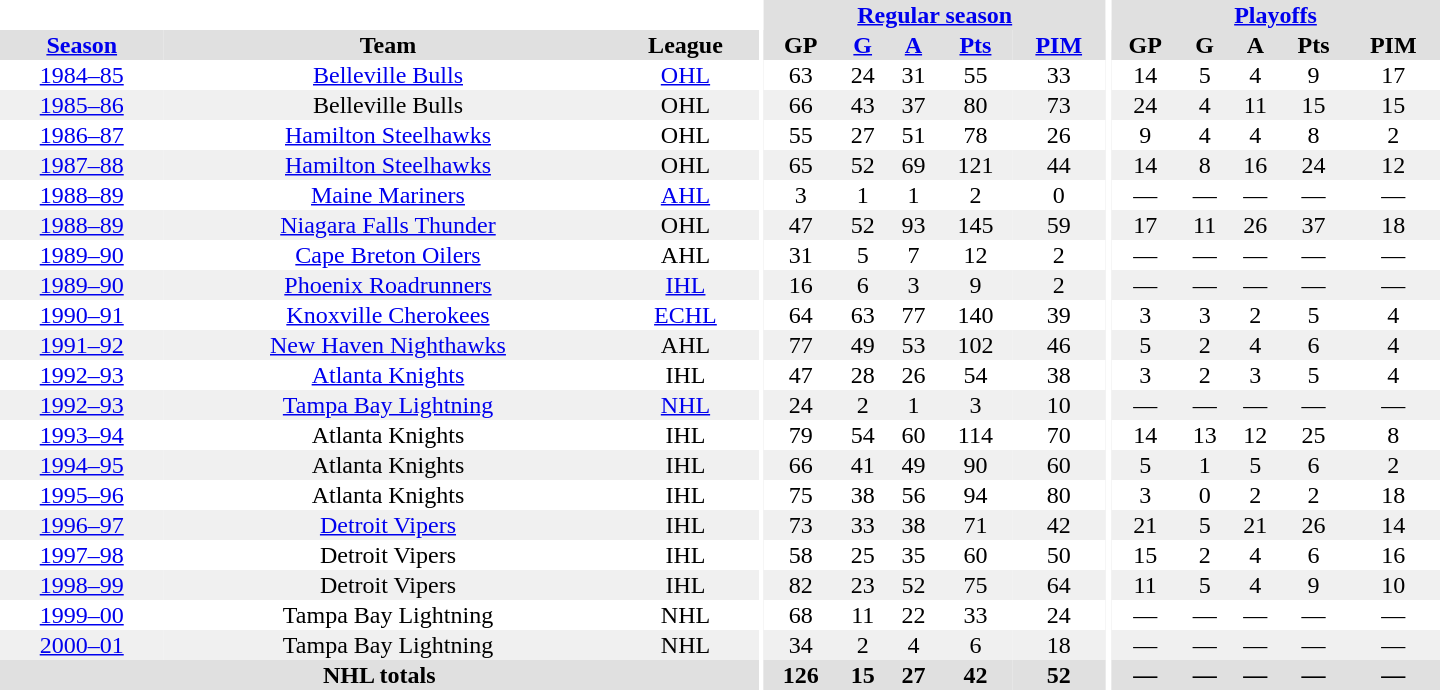<table border="0" cellpadding="1" cellspacing="0" style="text-align:center; width:60em">
<tr bgcolor="#e0e0e0">
<th colspan="3" bgcolor="#ffffff"></th>
<th rowspan="99" bgcolor="#ffffff"></th>
<th colspan="5"><a href='#'>Regular season</a></th>
<th rowspan="99" bgcolor="#ffffff"></th>
<th colspan="5"><a href='#'>Playoffs</a></th>
</tr>
<tr bgcolor="#e0e0e0">
<th><a href='#'>Season</a></th>
<th>Team</th>
<th>League</th>
<th>GP</th>
<th><a href='#'>G</a></th>
<th><a href='#'>A</a></th>
<th><a href='#'>Pts</a></th>
<th><a href='#'>PIM</a></th>
<th>GP</th>
<th>G</th>
<th>A</th>
<th>Pts</th>
<th>PIM</th>
</tr>
<tr ALIGN="center">
<td><a href='#'>1984–85</a></td>
<td><a href='#'>Belleville Bulls</a></td>
<td><a href='#'>OHL</a></td>
<td>63</td>
<td>24</td>
<td>31</td>
<td>55</td>
<td>33</td>
<td>14</td>
<td>5</td>
<td>4</td>
<td>9</td>
<td>17</td>
</tr>
<tr ALIGN="center" bgcolor="#f0f0f0">
<td><a href='#'>1985–86</a></td>
<td>Belleville Bulls</td>
<td>OHL</td>
<td>66</td>
<td>43</td>
<td>37</td>
<td>80</td>
<td>73</td>
<td>24</td>
<td>4</td>
<td>11</td>
<td>15</td>
<td>15</td>
</tr>
<tr ALIGN="center">
<td><a href='#'>1986–87</a></td>
<td><a href='#'>Hamilton Steelhawks</a></td>
<td>OHL</td>
<td>55</td>
<td>27</td>
<td>51</td>
<td>78</td>
<td>26</td>
<td>9</td>
<td>4</td>
<td>4</td>
<td>8</td>
<td>2</td>
</tr>
<tr ALIGN="center" bgcolor="#f0f0f0">
<td><a href='#'>1987–88</a></td>
<td><a href='#'>Hamilton Steelhawks</a></td>
<td>OHL</td>
<td>65</td>
<td>52</td>
<td>69</td>
<td>121</td>
<td>44</td>
<td>14</td>
<td>8</td>
<td>16</td>
<td>24</td>
<td>12</td>
</tr>
<tr ALIGN="center">
<td><a href='#'>1988–89</a></td>
<td><a href='#'>Maine Mariners</a></td>
<td><a href='#'>AHL</a></td>
<td>3</td>
<td>1</td>
<td>1</td>
<td>2</td>
<td>0</td>
<td>—</td>
<td>—</td>
<td>—</td>
<td>—</td>
<td>—</td>
</tr>
<tr ALIGN="center" bgcolor="#f0f0f0">
<td><a href='#'>1988–89</a></td>
<td><a href='#'>Niagara Falls Thunder</a></td>
<td>OHL</td>
<td>47</td>
<td>52</td>
<td>93</td>
<td>145</td>
<td>59</td>
<td>17</td>
<td>11</td>
<td>26</td>
<td>37</td>
<td>18</td>
</tr>
<tr ALIGN="center">
<td><a href='#'>1989–90</a></td>
<td><a href='#'>Cape Breton Oilers</a></td>
<td>AHL</td>
<td>31</td>
<td>5</td>
<td>7</td>
<td>12</td>
<td>2</td>
<td>—</td>
<td>—</td>
<td>—</td>
<td>—</td>
<td>—</td>
</tr>
<tr ALIGN="center" bgcolor="#f0f0f0">
<td><a href='#'>1989–90</a></td>
<td><a href='#'>Phoenix Roadrunners</a></td>
<td><a href='#'>IHL</a></td>
<td>16</td>
<td>6</td>
<td>3</td>
<td>9</td>
<td>2</td>
<td>—</td>
<td>—</td>
<td>—</td>
<td>—</td>
<td>—</td>
</tr>
<tr ALIGN="center">
<td><a href='#'>1990–91</a></td>
<td><a href='#'>Knoxville Cherokees</a></td>
<td><a href='#'>ECHL</a></td>
<td>64</td>
<td>63</td>
<td>77</td>
<td>140</td>
<td>39</td>
<td>3</td>
<td>3</td>
<td>2</td>
<td>5</td>
<td>4</td>
</tr>
<tr ALIGN="center" bgcolor="#f0f0f0">
<td><a href='#'>1991–92</a></td>
<td><a href='#'>New Haven Nighthawks</a></td>
<td>AHL</td>
<td>77</td>
<td>49</td>
<td>53</td>
<td>102</td>
<td>46</td>
<td>5</td>
<td>2</td>
<td>4</td>
<td>6</td>
<td>4</td>
</tr>
<tr ALIGN="center">
<td><a href='#'>1992–93</a></td>
<td><a href='#'>Atlanta Knights</a></td>
<td>IHL</td>
<td>47</td>
<td>28</td>
<td>26</td>
<td>54</td>
<td>38</td>
<td>3</td>
<td>2</td>
<td>3</td>
<td>5</td>
<td>4</td>
</tr>
<tr ALIGN="center" bgcolor="#f0f0f0">
<td><a href='#'>1992–93</a></td>
<td><a href='#'>Tampa Bay Lightning</a></td>
<td><a href='#'>NHL</a></td>
<td>24</td>
<td>2</td>
<td>1</td>
<td>3</td>
<td>10</td>
<td>—</td>
<td>—</td>
<td>—</td>
<td>—</td>
<td>—</td>
</tr>
<tr ALIGN="center">
<td><a href='#'>1993–94</a></td>
<td>Atlanta Knights</td>
<td>IHL</td>
<td>79</td>
<td>54</td>
<td>60</td>
<td>114</td>
<td>70</td>
<td>14</td>
<td>13</td>
<td>12</td>
<td>25</td>
<td>8</td>
</tr>
<tr ALIGN="center" bgcolor="#f0f0f0">
<td><a href='#'>1994–95</a></td>
<td>Atlanta Knights</td>
<td>IHL</td>
<td>66</td>
<td>41</td>
<td>49</td>
<td>90</td>
<td>60</td>
<td>5</td>
<td>1</td>
<td>5</td>
<td>6</td>
<td>2</td>
</tr>
<tr ALIGN="center">
<td><a href='#'>1995–96</a></td>
<td>Atlanta Knights</td>
<td>IHL</td>
<td>75</td>
<td>38</td>
<td>56</td>
<td>94</td>
<td>80</td>
<td>3</td>
<td>0</td>
<td>2</td>
<td>2</td>
<td>18</td>
</tr>
<tr ALIGN="center" bgcolor="#f0f0f0">
<td><a href='#'>1996–97</a></td>
<td><a href='#'>Detroit Vipers</a></td>
<td>IHL</td>
<td>73</td>
<td>33</td>
<td>38</td>
<td>71</td>
<td>42</td>
<td>21</td>
<td>5</td>
<td>21</td>
<td>26</td>
<td>14</td>
</tr>
<tr ALIGN="center">
<td><a href='#'>1997–98</a></td>
<td>Detroit Vipers</td>
<td>IHL</td>
<td>58</td>
<td>25</td>
<td>35</td>
<td>60</td>
<td>50</td>
<td>15</td>
<td>2</td>
<td>4</td>
<td>6</td>
<td>16</td>
</tr>
<tr ALIGN="center" bgcolor="#f0f0f0">
<td><a href='#'>1998–99</a></td>
<td>Detroit Vipers</td>
<td>IHL</td>
<td>82</td>
<td>23</td>
<td>52</td>
<td>75</td>
<td>64</td>
<td>11</td>
<td>5</td>
<td>4</td>
<td>9</td>
<td>10</td>
</tr>
<tr ALIGN="center">
<td><a href='#'>1999–00</a></td>
<td>Tampa Bay Lightning</td>
<td>NHL</td>
<td>68</td>
<td>11</td>
<td>22</td>
<td>33</td>
<td>24</td>
<td>—</td>
<td>—</td>
<td>—</td>
<td>—</td>
<td>—</td>
</tr>
<tr ALIGN="center" bgcolor="#f0f0f0">
<td><a href='#'>2000–01</a></td>
<td>Tampa Bay Lightning</td>
<td>NHL</td>
<td>34</td>
<td>2</td>
<td>4</td>
<td>6</td>
<td>18</td>
<td>—</td>
<td>—</td>
<td>—</td>
<td>—</td>
<td>—</td>
</tr>
<tr bgcolor="#e0e0e0">
<th colspan="3">NHL totals</th>
<th>126</th>
<th>15</th>
<th>27</th>
<th>42</th>
<th>52</th>
<th>—</th>
<th>—</th>
<th>—</th>
<th>—</th>
<th>—</th>
</tr>
</table>
